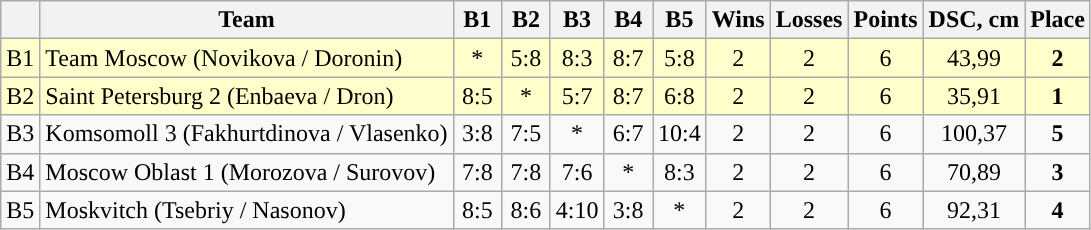<table class="wikitable" style="text-align:center;">
<tr>
<th></th>
<th>Team</th>
<th width="25">B1</th>
<th width="25">B2</th>
<th width="25">B3</th>
<th width="25">B4</th>
<th width="25">B5</th>
<th>Wins</th>
<th>Losses</th>
<th>Points</th>
<th>DSC, cm</th>
<th>Place</th>
</tr>
<tr bgcolor=#ffc>
<td>B1</td>
<td align=left>Team Moscow (Novikova / Doronin)</td>
<td>*</td>
<td>5:8</td>
<td>8:3</td>
<td>8:7</td>
<td>5:8</td>
<td>2</td>
<td>2</td>
<td>6</td>
<td>43,99</td>
<td><strong>2</strong></td>
</tr>
<tr bgcolor=#ffc>
<td>B2</td>
<td align=left>Saint Petersburg 2 (Enbaeva / Dron)</td>
<td>8:5</td>
<td>*</td>
<td>5:7</td>
<td>8:7</td>
<td>6:8</td>
<td>2</td>
<td>2</td>
<td>6</td>
<td>35,91</td>
<td><strong>1</strong></td>
</tr>
<tr>
<td>B3</td>
<td align=left>Komsomoll 3 (Fakhurtdinova / Vlasenko)</td>
<td>3:8</td>
<td>7:5</td>
<td>*</td>
<td>6:7</td>
<td>10:4</td>
<td>2</td>
<td>2</td>
<td>6</td>
<td>100,37</td>
<td><strong>5</strong></td>
</tr>
<tr>
<td>B4</td>
<td align=left>Moscow Oblast 1 (Morozova / Surovov)</td>
<td>7:8</td>
<td>7:8</td>
<td>7:6</td>
<td>*</td>
<td>8:3</td>
<td>2</td>
<td>2</td>
<td>6</td>
<td>70,89</td>
<td><strong>3</strong></td>
</tr>
<tr>
<td>B5</td>
<td align=left>Moskvitch (Tsebriy / Nasonov)</td>
<td>8:5</td>
<td>8:6</td>
<td>4:10</td>
<td>3:8</td>
<td>*</td>
<td>2</td>
<td>2</td>
<td>6</td>
<td>92,31</td>
<td><strong>4</strong></td>
</tr>
</table>
